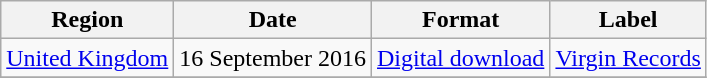<table class=wikitable>
<tr>
<th>Region</th>
<th>Date</th>
<th>Format</th>
<th>Label</th>
</tr>
<tr>
<td><a href='#'>United Kingdom</a></td>
<td>16 September 2016</td>
<td><a href='#'>Digital download</a></td>
<td><a href='#'>Virgin Records</a></td>
</tr>
<tr>
</tr>
</table>
